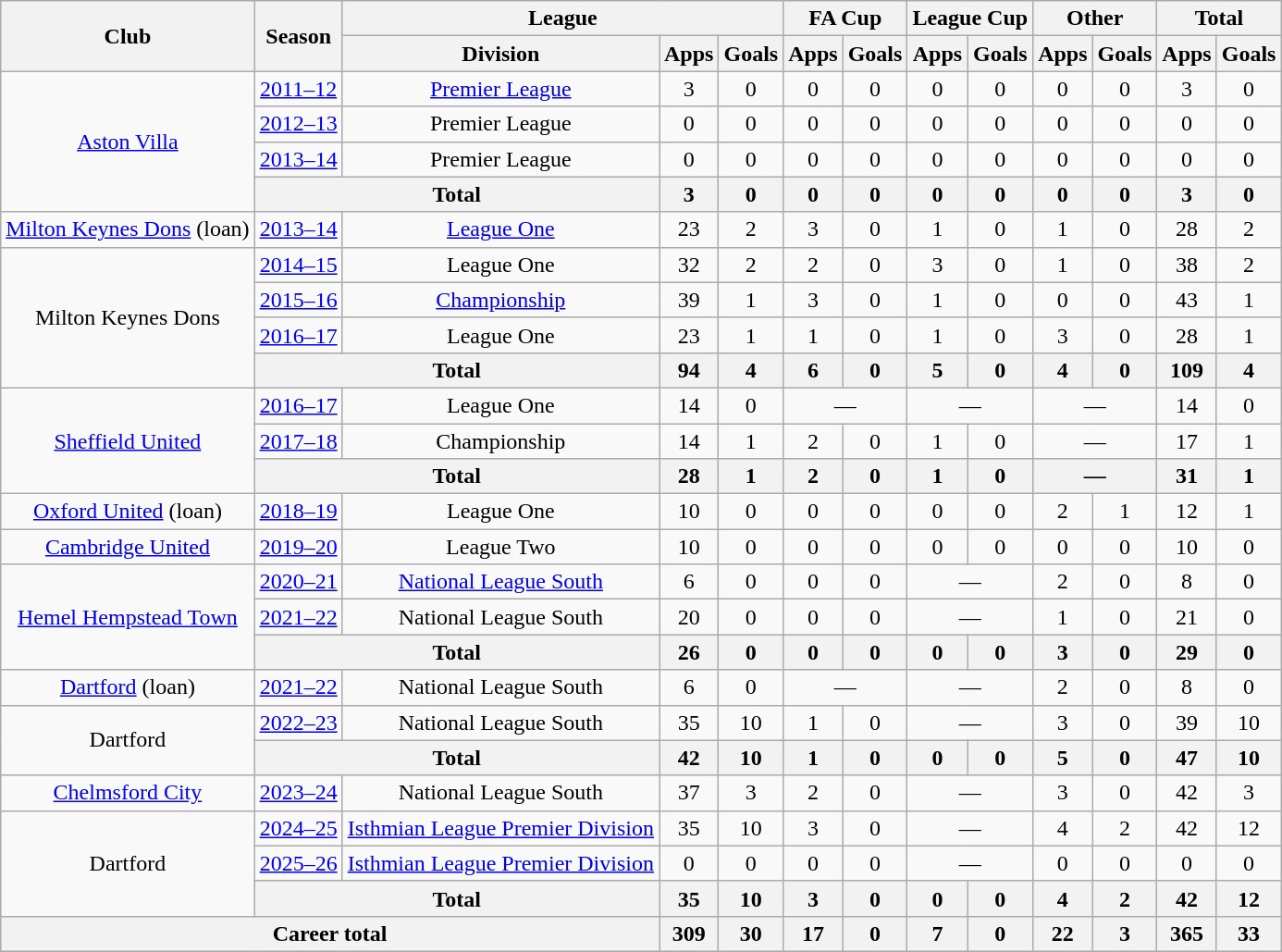<table class="wikitable" style="text-align:center">
<tr>
<th rowspan="2">Club</th>
<th rowspan="2">Season</th>
<th colspan="3">League</th>
<th colspan="2">FA Cup</th>
<th colspan="2">League Cup</th>
<th colspan="2">Other</th>
<th colspan="2">Total</th>
</tr>
<tr>
<th>Division</th>
<th>Apps</th>
<th>Goals</th>
<th>Apps</th>
<th>Goals</th>
<th>Apps</th>
<th>Goals</th>
<th>Apps</th>
<th>Goals</th>
<th>Apps</th>
<th>Goals</th>
</tr>
<tr>
<td rowspan="4"><a href='#'>Aston Villa</a></td>
<td><a href='#'>2011–12</a></td>
<td><a href='#'>Premier League</a></td>
<td>3</td>
<td>0</td>
<td>0</td>
<td>0</td>
<td>0</td>
<td>0</td>
<td>0</td>
<td>0</td>
<td>3</td>
<td>0</td>
</tr>
<tr>
<td><a href='#'>2012–13</a></td>
<td>Premier League</td>
<td>0</td>
<td>0</td>
<td>0</td>
<td>0</td>
<td>0</td>
<td>0</td>
<td>0</td>
<td>0</td>
<td>0</td>
<td>0</td>
</tr>
<tr>
<td><a href='#'>2013–14</a></td>
<td>Premier League</td>
<td>0</td>
<td>0</td>
<td>0</td>
<td>0</td>
<td>0</td>
<td>0</td>
<td>0</td>
<td>0</td>
<td>0</td>
<td>0</td>
</tr>
<tr>
<th colspan="2">Total</th>
<th>3</th>
<th>0</th>
<th>0</th>
<th>0</th>
<th>0</th>
<th>0</th>
<th>0</th>
<th>0</th>
<th>3</th>
<th>0</th>
</tr>
<tr>
<td><a href='#'>Milton Keynes Dons</a> (loan)</td>
<td><a href='#'>2013–14</a></td>
<td><a href='#'>League One</a></td>
<td>23</td>
<td>2</td>
<td>3</td>
<td>0</td>
<td>1</td>
<td>0</td>
<td>1</td>
<td>0</td>
<td>28</td>
<td>2</td>
</tr>
<tr>
<td rowspan="4">Milton Keynes Dons</td>
<td><a href='#'>2014–15</a></td>
<td>League One</td>
<td>32</td>
<td>2</td>
<td>2</td>
<td>0</td>
<td>3</td>
<td>0</td>
<td>1</td>
<td>0</td>
<td>38</td>
<td>2</td>
</tr>
<tr>
<td><a href='#'>2015–16</a></td>
<td><a href='#'>Championship</a></td>
<td>39</td>
<td>1</td>
<td>3</td>
<td>0</td>
<td>1</td>
<td>0</td>
<td>0</td>
<td>0</td>
<td>43</td>
<td>1</td>
</tr>
<tr>
<td><a href='#'>2016–17</a></td>
<td>League One</td>
<td>23</td>
<td>1</td>
<td>1</td>
<td>0</td>
<td>1</td>
<td>0</td>
<td>3</td>
<td>0</td>
<td>28</td>
<td>1</td>
</tr>
<tr>
<th colspan="2">Total</th>
<th>94</th>
<th>4</th>
<th>6</th>
<th>0</th>
<th>5</th>
<th>0</th>
<th>4</th>
<th>0</th>
<th>109</th>
<th>4</th>
</tr>
<tr>
<td rowspan="3"><a href='#'>Sheffield United</a></td>
<td><a href='#'>2016–17</a></td>
<td>League One</td>
<td>14</td>
<td>0</td>
<td colspan="2">—</td>
<td colspan="2">—</td>
<td colspan="2">—</td>
<td>14</td>
<td>0</td>
</tr>
<tr>
<td><a href='#'>2017–18</a></td>
<td>Championship</td>
<td>14</td>
<td>1</td>
<td>2</td>
<td>0</td>
<td>1</td>
<td>0</td>
<td colspan="2">—</td>
<td>17</td>
<td>1</td>
</tr>
<tr>
<th colspan="2">Total</th>
<th>28</th>
<th>1</th>
<th>2</th>
<th>0</th>
<th>1</th>
<th>0</th>
<th colspan="2">—</th>
<th>31</th>
<th>1</th>
</tr>
<tr>
<td><a href='#'>Oxford United</a> (loan)</td>
<td><a href='#'>2018–19</a></td>
<td>League One</td>
<td>10</td>
<td>0</td>
<td>0</td>
<td>0</td>
<td>0</td>
<td>0</td>
<td>2</td>
<td>1</td>
<td>12</td>
<td>1</td>
</tr>
<tr>
<td><a href='#'>Cambridge United</a></td>
<td><a href='#'>2019–20</a></td>
<td>League Two</td>
<td>10</td>
<td>0</td>
<td>0</td>
<td>0</td>
<td>0</td>
<td>0</td>
<td>0</td>
<td>0</td>
<td>10</td>
<td>0</td>
</tr>
<tr>
<td rowspan="3"><a href='#'>Hemel Hempstead Town</a></td>
<td><a href='#'>2020–21</a></td>
<td><a href='#'>National League South</a></td>
<td>6</td>
<td>0</td>
<td>0</td>
<td>0</td>
<td colspan="2">—</td>
<td>2</td>
<td>0</td>
<td>8</td>
<td>0</td>
</tr>
<tr>
<td><a href='#'>2021–22</a></td>
<td>National League South</td>
<td>20</td>
<td>0</td>
<td>0</td>
<td>0</td>
<td colspan="2">—</td>
<td>1</td>
<td>0</td>
<td>21</td>
<td>0</td>
</tr>
<tr>
<th colspan="2">Total</th>
<th>26</th>
<th>0</th>
<th>0</th>
<th>0</th>
<th>0</th>
<th>0</th>
<th>3</th>
<th>0</th>
<th>29</th>
<th>0</th>
</tr>
<tr>
<td><a href='#'>Dartford</a> (loan)</td>
<td><a href='#'>2021–22</a></td>
<td>National League South</td>
<td>6</td>
<td>0</td>
<td colspan="2">—</td>
<td colspan="2">—</td>
<td>2</td>
<td>0</td>
<td>8</td>
<td>0</td>
</tr>
<tr>
<td rowspan="2">Dartford</td>
<td><a href='#'>2022–23</a></td>
<td>National League South</td>
<td>35</td>
<td>10</td>
<td>1</td>
<td>0</td>
<td colspan="2">—</td>
<td>3</td>
<td>0</td>
<td>39</td>
<td>10</td>
</tr>
<tr>
<th colspan="2">Total</th>
<th>42</th>
<th>10</th>
<th>1</th>
<th>0</th>
<th>0</th>
<th>0</th>
<th>5</th>
<th>0</th>
<th>47</th>
<th>10</th>
</tr>
<tr>
<td><a href='#'>Chelmsford City</a></td>
<td><a href='#'>2023–24</a></td>
<td>National League South</td>
<td>37</td>
<td>3</td>
<td>2</td>
<td>0</td>
<td colspan="2">—</td>
<td>3</td>
<td>0</td>
<td>42</td>
<td>3</td>
</tr>
<tr>
<td rowspan="3">Dartford</td>
<td><a href='#'>2024–25</a></td>
<td><a href='#'>Isthmian League Premier Division</a></td>
<td>35</td>
<td>10</td>
<td>3</td>
<td>0</td>
<td colspan="2">—</td>
<td>4</td>
<td>2</td>
<td>42</td>
<td>12</td>
</tr>
<tr>
<td><a href='#'>2025–26</a></td>
<td><a href='#'>Isthmian League Premier Division</a></td>
<td>0</td>
<td>0</td>
<td>0</td>
<td>0</td>
<td colspan="2">—</td>
<td>0</td>
<td>0</td>
<td>0</td>
<td>0</td>
</tr>
<tr>
<th colspan="2">Total</th>
<th>35</th>
<th>10</th>
<th>3</th>
<th>0</th>
<th>0</th>
<th>0</th>
<th>4</th>
<th>2</th>
<th>42</th>
<th>12</th>
</tr>
<tr>
<th colspan="3">Career total</th>
<th>309</th>
<th>30</th>
<th>17</th>
<th>0</th>
<th>7</th>
<th>0</th>
<th>22</th>
<th>3</th>
<th>365</th>
<th>33</th>
</tr>
</table>
